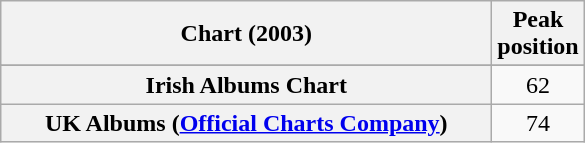<table class="wikitable sortable plainrowheaders">
<tr>
<th scope="col" style="width:20em;">Chart (2003)</th>
<th scope="col">Peak<br>position</th>
</tr>
<tr>
</tr>
<tr>
<th scope="row">Irish Albums Chart</th>
<td style="text-align:center;">62</td>
</tr>
<tr>
<th scope="row">UK Albums (<a href='#'>Official Charts Company</a>)</th>
<td style="text-align:center;">74</td>
</tr>
</table>
